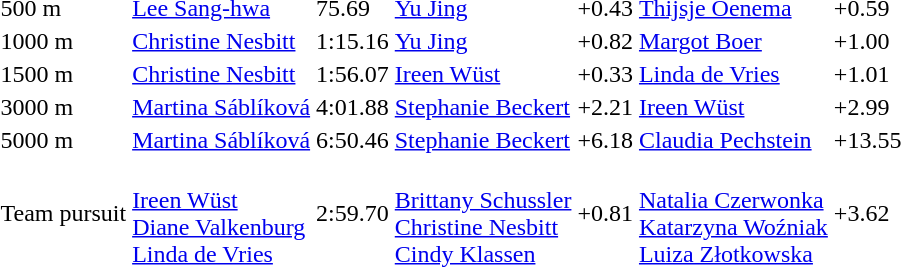<table>
<tr>
<td>500 m<br></td>
<td><a href='#'>Lee Sang-hwa</a><br><small></small></td>
<td>75.69</td>
<td><a href='#'>Yu Jing</a><br><small></small></td>
<td>+0.43</td>
<td><a href='#'>Thijsje Oenema</a><br><small></small></td>
<td>+0.59</td>
</tr>
<tr>
<td>1000 m<br></td>
<td><a href='#'>Christine Nesbitt</a><br><small></small></td>
<td>1:15.16</td>
<td><a href='#'>Yu Jing</a><br><small></small></td>
<td>+0.82</td>
<td><a href='#'>Margot Boer</a><br><small></small></td>
<td>+1.00</td>
</tr>
<tr>
<td>1500 m<br></td>
<td><a href='#'>Christine Nesbitt</a><br><small></small></td>
<td>1:56.07</td>
<td><a href='#'>Ireen Wüst</a><br><small></small></td>
<td>+0.33</td>
<td><a href='#'>Linda de Vries</a><br><small></small></td>
<td>+1.01</td>
</tr>
<tr>
<td>3000 m<br></td>
<td><a href='#'>Martina Sáblíková</a><br><small></small></td>
<td>4:01.88</td>
<td><a href='#'>Stephanie Beckert</a><br><small></small></td>
<td>+2.21</td>
<td><a href='#'>Ireen Wüst</a><br><small></small></td>
<td>+2.99</td>
</tr>
<tr>
<td>5000 m<br></td>
<td><a href='#'>Martina Sáblíková</a><br><small></small></td>
<td>6:50.46</td>
<td><a href='#'>Stephanie Beckert</a><br><small></small></td>
<td>+6.18</td>
<td><a href='#'>Claudia Pechstein</a><br><small></small></td>
<td>+13.55</td>
</tr>
<tr>
<td>Team pursuit<br></td>
<td><br><a href='#'>Ireen Wüst</a><br><a href='#'>Diane Valkenburg</a><br><a href='#'>Linda de Vries</a><br></td>
<td>2:59.70</td>
<td><br><a href='#'>Brittany Schussler</a><br><a href='#'>Christine Nesbitt</a><br><a href='#'>Cindy Klassen</a><br></td>
<td>+0.81</td>
<td><br><a href='#'>Natalia Czerwonka</a><br><a href='#'>Katarzyna Woźniak</a><br><a href='#'>Luiza Złotkowska</a><br></td>
<td>+3.62</td>
</tr>
</table>
